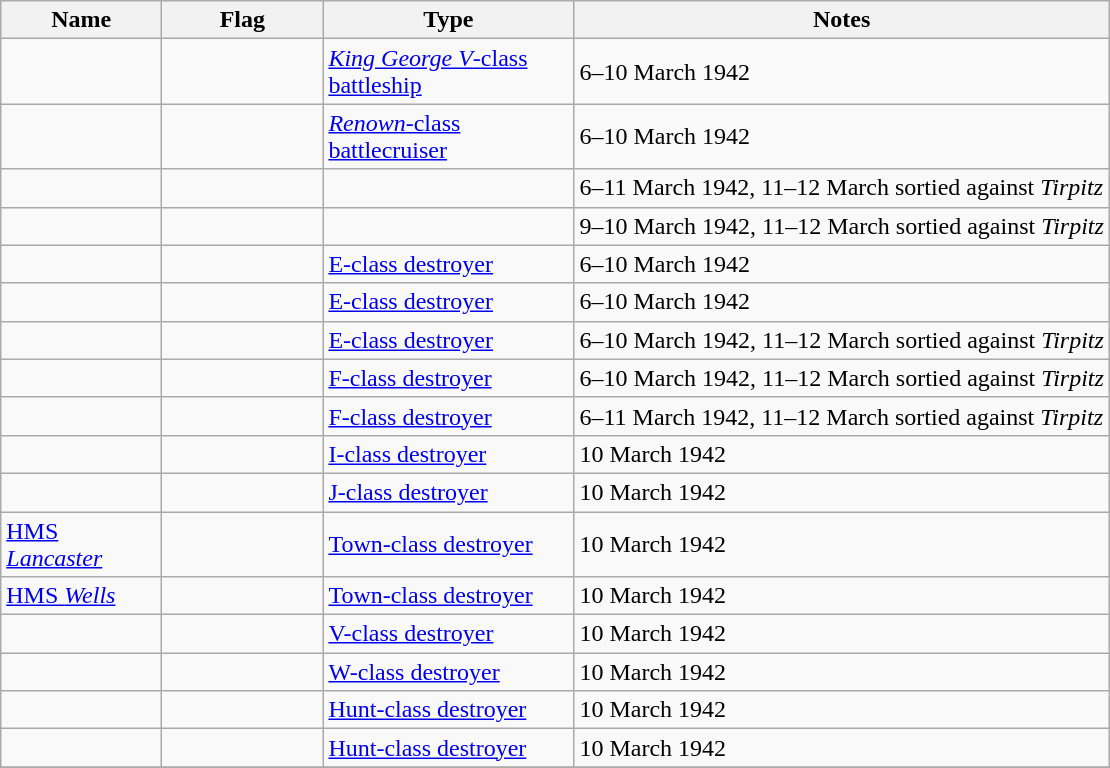<table class="wikitable sortable">
<tr>
<th scope="col" width="100px">Name</th>
<th scope="col" width="100px">Flag</th>
<th scope="col" width="160px">Type</th>
<th>Notes</th>
</tr>
<tr>
<td align="left"></td>
<td align="left"></td>
<td align="left"><a href='#'><em>King George V</em>-class</a> <a href='#'>battleship</a></td>
<td align="left">6–10 March 1942</td>
</tr>
<tr>
<td align="left"></td>
<td align="left"></td>
<td align="left"><a href='#'><em>Renown</em>-class</a> <a href='#'>battlecruiser</a></td>
<td align="left">6–10 March 1942</td>
</tr>
<tr>
<td align="left"></td>
<td align="left"></td>
<td align="left"></td>
<td align="left">6–11 March 1942, 11–12 March sortied against <em>Tirpitz</em></td>
</tr>
<tr>
<td align="left"></td>
<td align="left"></td>
<td align="left"></td>
<td align="left">9–10 March 1942, 11–12 March sortied against <em>Tirpitz</em></td>
</tr>
<tr>
<td align="left"></td>
<td align="left"></td>
<td align="left"><a href='#'>E-class destroyer</a></td>
<td align="left">6–10 March 1942</td>
</tr>
<tr>
<td align="left"></td>
<td align="left"></td>
<td align="left"><a href='#'>E-class destroyer</a></td>
<td align="left">6–10 March 1942</td>
</tr>
<tr>
<td align="left"></td>
<td align="left"></td>
<td align="left"><a href='#'>E-class destroyer</a></td>
<td align="left">6–10 March 1942, 11–12 March sortied against <em>Tirpitz</em></td>
</tr>
<tr>
<td align="left"></td>
<td align="left"></td>
<td align="left"><a href='#'>F-class destroyer</a></td>
<td align="left">6–10 March 1942, 11–12 March sortied against <em>Tirpitz</em></td>
</tr>
<tr>
<td align="left"></td>
<td align="left"></td>
<td align="left"><a href='#'>F-class destroyer</a></td>
<td align="left">6–11 March 1942, 11–12 March sortied against <em>Tirpitz</em></td>
</tr>
<tr>
<td align="left"></td>
<td align="left"></td>
<td align="left"><a href='#'>I-class destroyer</a></td>
<td align="left">10 March 1942</td>
</tr>
<tr>
<td align="left"></td>
<td align="left"></td>
<td align="left"><a href='#'>J-class destroyer</a></td>
<td align="left">10 March 1942</td>
</tr>
<tr>
<td align="left"><a href='#'>HMS <em>Lancaster</em></a></td>
<td align="left"></td>
<td align="left"><a href='#'>Town-class destroyer</a></td>
<td align="left">10 March 1942</td>
</tr>
<tr>
<td align="left"><a href='#'>HMS <em>Wells</em></a></td>
<td align="left"></td>
<td align="left"><a href='#'>Town-class destroyer</a></td>
<td align="left">10 March 1942</td>
</tr>
<tr>
<td align="left"></td>
<td align="left"></td>
<td align="left"><a href='#'>V-class destroyer</a></td>
<td align="left">10 March 1942</td>
</tr>
<tr>
<td align="left"></td>
<td align="left"></td>
<td align="left"><a href='#'>W-class destroyer</a></td>
<td align="left">10 March 1942</td>
</tr>
<tr>
<td align="left"></td>
<td align="left"></td>
<td align="left"><a href='#'>Hunt-class destroyer</a></td>
<td align="left">10 March 1942</td>
</tr>
<tr>
<td align="left"></td>
<td align="left"></td>
<td align="left"><a href='#'>Hunt-class destroyer</a></td>
<td align="left">10 March 1942</td>
</tr>
<tr>
</tr>
</table>
